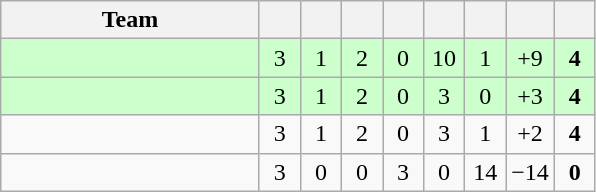<table class="wikitable" style="text-align:center;">
<tr>
<th width=165>Team</th>
<th width=20></th>
<th width=20></th>
<th width=20></th>
<th width=20></th>
<th width=20></th>
<th width=20></th>
<th width=20></th>
<th width=20></th>
</tr>
<tr bgcolor="#ccffcc">
<td align="left"></td>
<td>3</td>
<td>1</td>
<td>2</td>
<td>0</td>
<td>10</td>
<td>1</td>
<td>+9</td>
<td><strong>4</strong></td>
</tr>
<tr bgcolor="#ccffcc">
<td align="left"></td>
<td>3</td>
<td>1</td>
<td>2</td>
<td>0</td>
<td>3</td>
<td>0</td>
<td>+3</td>
<td><strong>4</strong></td>
</tr>
<tr>
<td align="left"></td>
<td>3</td>
<td>1</td>
<td>2</td>
<td>0</td>
<td>3</td>
<td>1</td>
<td>+2</td>
<td><strong>4</strong></td>
</tr>
<tr>
<td align="left"></td>
<td>3</td>
<td>0</td>
<td>0</td>
<td>3</td>
<td>0</td>
<td>14</td>
<td>−14</td>
<td><strong>0</strong></td>
</tr>
</table>
